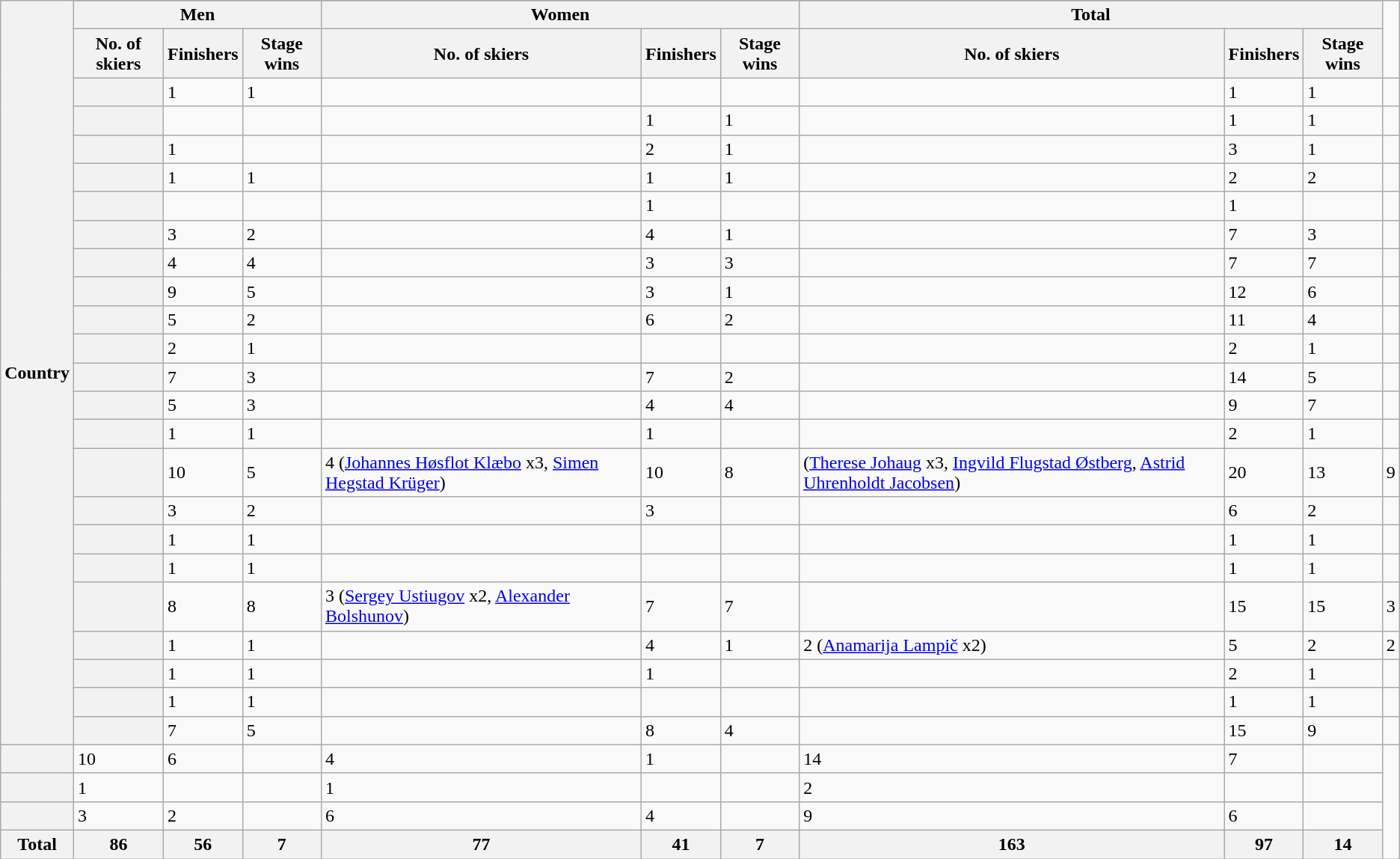<table class="wikitable sortable plainrowheaders">
<tr>
<th scope="col"  rowspan="25">Country</th>
</tr>
<tr>
<th colspan="3">Men</th>
<th colspan="3">Women</th>
<th colspan="3">Total</th>
</tr>
<tr>
<th scope="col">No. of skiers</th>
<th scope="col">Finishers</th>
<th scope="col">Stage wins</th>
<th scope="col">No. of skiers</th>
<th scope="col">Finishers</th>
<th scope="col">Stage wins</th>
<th scope="col">No. of skiers</th>
<th scope="col">Finishers</th>
<th scope="col">Stage wins</th>
</tr>
<tr>
<th scope="row"></th>
<td>1</td>
<td>1</td>
<td></td>
<td></td>
<td></td>
<td></td>
<td>1</td>
<td>1</td>
<td></td>
</tr>
<tr>
<th scope="row"></th>
<td></td>
<td></td>
<td></td>
<td>1</td>
<td>1</td>
<td></td>
<td>1</td>
<td>1</td>
<td></td>
</tr>
<tr>
<th scope="row"></th>
<td>1</td>
<td></td>
<td></td>
<td>2</td>
<td>1</td>
<td></td>
<td>3</td>
<td>1</td>
<td></td>
</tr>
<tr>
<th scope="row"></th>
<td>1</td>
<td>1</td>
<td></td>
<td>1</td>
<td>1</td>
<td></td>
<td>2</td>
<td>2</td>
<td></td>
</tr>
<tr>
<th scope="row"></th>
<td></td>
<td></td>
<td></td>
<td>1</td>
<td></td>
<td></td>
<td>1</td>
<td></td>
<td></td>
</tr>
<tr>
<th scope="row"></th>
<td>3</td>
<td>2</td>
<td></td>
<td>4</td>
<td>1</td>
<td></td>
<td>7</td>
<td>3</td>
<td></td>
</tr>
<tr>
<th scope="row"></th>
<td>4</td>
<td>4</td>
<td></td>
<td>3</td>
<td>3</td>
<td></td>
<td>7</td>
<td>7</td>
<td></td>
</tr>
<tr>
<th scope="row"></th>
<td>9</td>
<td>5</td>
<td></td>
<td>3</td>
<td>1</td>
<td></td>
<td>12</td>
<td>6</td>
<td></td>
</tr>
<tr>
<th scope="row"></th>
<td>5</td>
<td>2</td>
<td></td>
<td>6</td>
<td>2</td>
<td></td>
<td>11</td>
<td>4</td>
<td></td>
</tr>
<tr>
<th scope="row"></th>
<td>2</td>
<td>1</td>
<td></td>
<td></td>
<td></td>
<td></td>
<td>2</td>
<td>1</td>
<td></td>
</tr>
<tr>
<th scope="row"></th>
<td>7</td>
<td>3</td>
<td></td>
<td>7</td>
<td>2</td>
<td></td>
<td>14</td>
<td>5</td>
<td></td>
</tr>
<tr>
<th scope="row"></th>
<td>5</td>
<td>3</td>
<td></td>
<td>4</td>
<td>4</td>
<td></td>
<td>9</td>
<td>7</td>
<td></td>
</tr>
<tr>
<th scope="row"></th>
<td>1</td>
<td>1</td>
<td></td>
<td>1</td>
<td></td>
<td></td>
<td>2</td>
<td>1</td>
<td></td>
</tr>
<tr>
<th scope="row"></th>
<td>10</td>
<td>5</td>
<td>4 (<a href='#'>Johannes Høsflot Klæbo</a> x3, <a href='#'>Simen Hegstad Krüger</a>)</td>
<td>10</td>
<td>8</td>
<td>(<a href='#'>Therese Johaug</a> x3, <a href='#'>Ingvild Flugstad Østberg</a>, <a href='#'>Astrid Uhrenholdt Jacobsen</a>)</td>
<td>20</td>
<td>13</td>
<td>9</td>
</tr>
<tr>
<th scope="row"></th>
<td>3</td>
<td>2</td>
<td></td>
<td>3</td>
<td></td>
<td></td>
<td>6</td>
<td>2</td>
<td></td>
</tr>
<tr>
<th scope="row"></th>
<td>1</td>
<td>1</td>
<td></td>
<td></td>
<td></td>
<td></td>
<td>1</td>
<td>1</td>
<td></td>
</tr>
<tr>
<th scope="row"></th>
<td>1</td>
<td>1</td>
<td></td>
<td></td>
<td></td>
<td></td>
<td>1</td>
<td>1</td>
<td></td>
</tr>
<tr>
<th scope="row"></th>
<td>8</td>
<td>8</td>
<td>3 (<a href='#'>Sergey Ustiugov</a> x2, <a href='#'>Alexander Bolshunov</a>)</td>
<td>7</td>
<td>7</td>
<td></td>
<td>15</td>
<td>15</td>
<td>3</td>
</tr>
<tr>
<th scope="row"></th>
<td>1</td>
<td>1</td>
<td></td>
<td>4</td>
<td>1</td>
<td>2 (<a href='#'>Anamarija Lampič</a> x2)</td>
<td>5</td>
<td>2</td>
<td>2</td>
</tr>
<tr>
<th scope="row"></th>
<td>1</td>
<td>1</td>
<td></td>
<td>1</td>
<td></td>
<td></td>
<td>2</td>
<td>1</td>
<td></td>
</tr>
<tr>
<th scope="row"></th>
<td>1</td>
<td>1</td>
<td></td>
<td></td>
<td></td>
<td></td>
<td>1</td>
<td>1</td>
<td></td>
</tr>
<tr>
<th scope="row"></th>
<td>7</td>
<td>5</td>
<td></td>
<td>8</td>
<td>4</td>
<td></td>
<td>15</td>
<td>9</td>
<td></td>
</tr>
<tr>
<th scope="row"></th>
<td>10</td>
<td>6</td>
<td></td>
<td>4</td>
<td>1</td>
<td></td>
<td>14</td>
<td>7</td>
<td></td>
</tr>
<tr>
<th scope="row"></th>
<td>1</td>
<td></td>
<td></td>
<td>1</td>
<td></td>
<td></td>
<td>2</td>
<td></td>
<td></td>
</tr>
<tr>
<th scope="row"></th>
<td>3</td>
<td>2</td>
<td></td>
<td>6</td>
<td>4</td>
<td></td>
<td>9</td>
<td>6</td>
<td></td>
</tr>
<tr>
<th scope="row">Total</th>
<th>86</th>
<th>56</th>
<th>7</th>
<th>77</th>
<th>41</th>
<th>7</th>
<th>163</th>
<th>97</th>
<th>14</th>
</tr>
</table>
